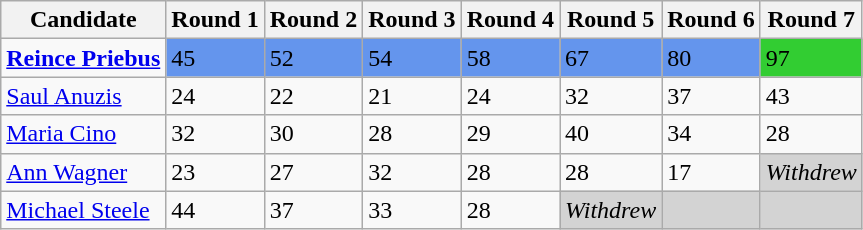<table class="wikitable">
<tr>
<th>Candidate</th>
<th>Round 1</th>
<th>Round 2</th>
<th>Round 3</th>
<th>Round 4</th>
<th>Round 5</th>
<th>Round 6</th>
<th>Round 7</th>
</tr>
<tr>
<td><strong><a href='#'>Reince Priebus</a></strong></td>
<td style="background:cornflowerblue;">45</td>
<td style="background:cornflowerblue;">52</td>
<td style="background:cornflowerblue;">54</td>
<td style="background:cornflowerblue;">58</td>
<td style="background:cornflowerblue;">67</td>
<td style="background:cornflowerblue;">80</td>
<td style="background:limegreen;">97</td>
</tr>
<tr>
<td><a href='#'>Saul Anuzis</a></td>
<td>24</td>
<td>22</td>
<td>21</td>
<td>24</td>
<td>32</td>
<td>37</td>
<td>43</td>
</tr>
<tr>
<td><a href='#'>Maria Cino</a></td>
<td>32</td>
<td>30</td>
<td>28</td>
<td>29</td>
<td>40</td>
<td>34</td>
<td>28</td>
</tr>
<tr>
<td><a href='#'>Ann Wagner</a></td>
<td>23</td>
<td>27</td>
<td>32</td>
<td>28</td>
<td>28</td>
<td>17</td>
<td style="background:lightgrey;"><em>Withdrew</em></td>
</tr>
<tr>
<td><a href='#'>Michael Steele</a></td>
<td>44</td>
<td>37</td>
<td>33</td>
<td>28</td>
<td style="background:lightgrey; text-align:center"><em>Withdrew</em></td>
<td style="background:lightgrey;"></td>
<td style="background:lightgrey;"></td>
</tr>
</table>
